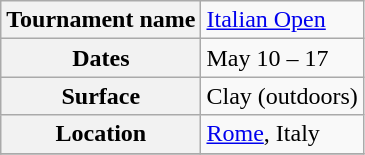<table class="wikitable">
<tr>
<th>Tournament name</th>
<td><a href='#'>Italian Open</a></td>
</tr>
<tr>
<th>Dates</th>
<td>May 10 – 17</td>
</tr>
<tr>
<th>Surface</th>
<td>Clay (outdoors)</td>
</tr>
<tr>
<th>Location</th>
<td><a href='#'>Rome</a>, Italy</td>
</tr>
<tr>
</tr>
</table>
